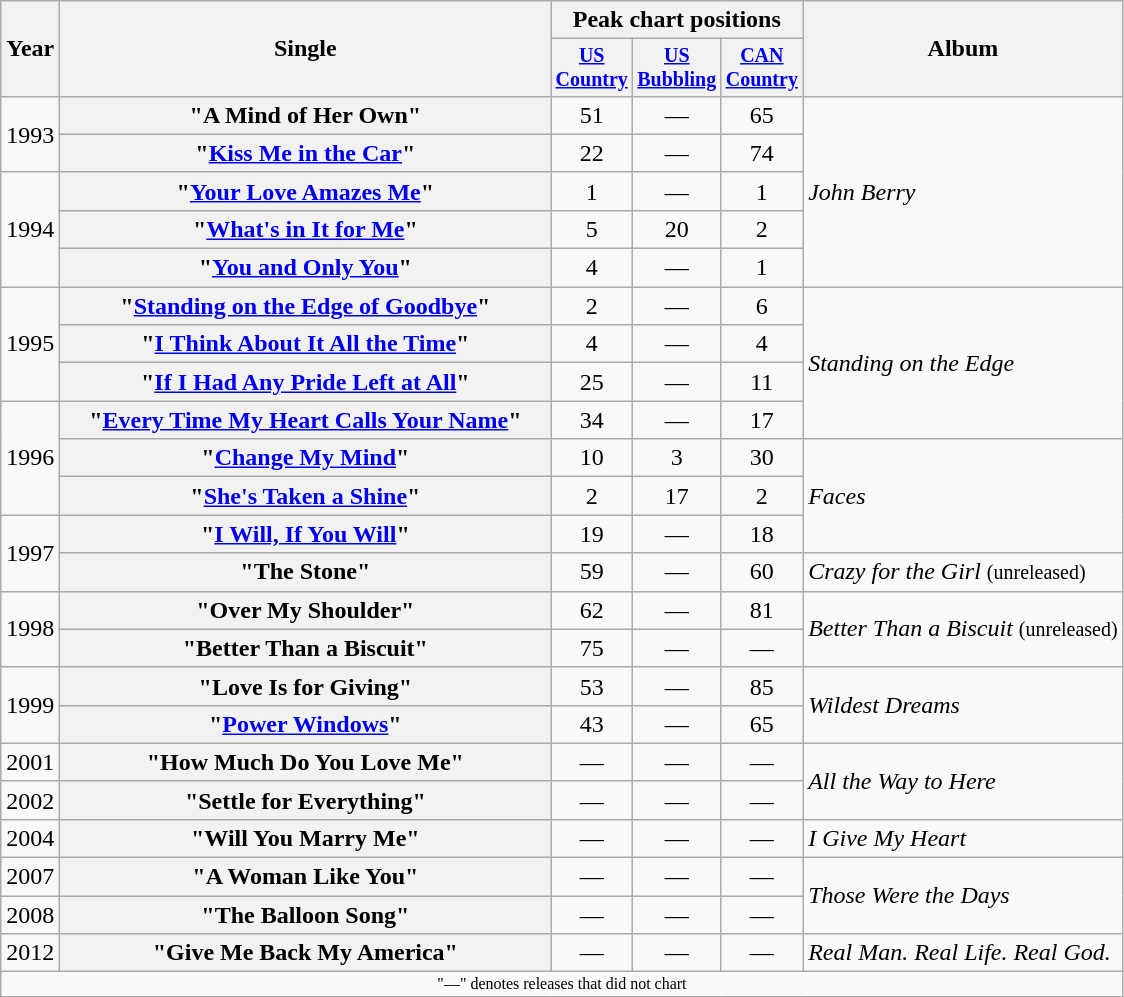<table class="wikitable plainrowheaders" style="text-align:center;">
<tr>
<th rowspan="2">Year</th>
<th rowspan="2" style="width:20em;">Single</th>
<th colspan="3">Peak chart positions</th>
<th rowspan="2">Album</th>
</tr>
<tr style="font-size:smaller;">
<th width="45"><a href='#'>US Country</a><br></th>
<th width="45"><a href='#'>US Bubbling</a><br></th>
<th width="45"><a href='#'>CAN Country</a><br></th>
</tr>
<tr>
<td rowspan="2">1993</td>
<th scope="row">"A Mind of Her Own"</th>
<td>51</td>
<td>—</td>
<td>65</td>
<td align="left" rowspan="5"><em>John Berry</em></td>
</tr>
<tr>
<th scope="row">"<a href='#'>Kiss Me in the Car</a>"</th>
<td>22</td>
<td>—</td>
<td>74</td>
</tr>
<tr>
<td rowspan="3">1994</td>
<th scope="row">"<a href='#'>Your Love Amazes Me</a>"</th>
<td>1</td>
<td>—</td>
<td>1</td>
</tr>
<tr>
<th scope="row">"<a href='#'>What's in It for Me</a>"</th>
<td>5</td>
<td>20</td>
<td>2</td>
</tr>
<tr>
<th scope="row">"<a href='#'>You and Only You</a>"</th>
<td>4</td>
<td>—</td>
<td>1</td>
</tr>
<tr>
<td rowspan="3">1995</td>
<th scope="row">"<a href='#'>Standing on the Edge of Goodbye</a>"</th>
<td>2</td>
<td>—</td>
<td>6</td>
<td align="left" rowspan="4"><em>Standing on the Edge</em></td>
</tr>
<tr>
<th scope="row">"<a href='#'>I Think About It All the Time</a>"</th>
<td>4</td>
<td>—</td>
<td>4</td>
</tr>
<tr>
<th scope="row">"<a href='#'>If I Had Any Pride Left at All</a>"</th>
<td>25</td>
<td>—</td>
<td>11</td>
</tr>
<tr>
<td rowspan="3">1996</td>
<th scope="row">"<a href='#'>Every Time My Heart Calls Your Name</a>"</th>
<td>34</td>
<td>—</td>
<td>17</td>
</tr>
<tr>
<th scope="row">"<a href='#'>Change My Mind</a>"</th>
<td>10</td>
<td>3</td>
<td>30</td>
<td align="left" rowspan="3"><em>Faces</em></td>
</tr>
<tr>
<th scope="row">"<a href='#'>She's Taken a Shine</a>"</th>
<td>2</td>
<td>17</td>
<td>2</td>
</tr>
<tr>
<td rowspan="2">1997</td>
<th scope="row">"<a href='#'>I Will, If You Will</a>"</th>
<td>19</td>
<td>—</td>
<td>18</td>
</tr>
<tr>
<th scope="row">"The Stone"</th>
<td>59</td>
<td>—</td>
<td>60</td>
<td align="left"><em>Crazy for the Girl</em> <small>(unreleased)</small></td>
</tr>
<tr>
<td rowspan="2">1998</td>
<th scope="row">"Over My Shoulder"</th>
<td>62</td>
<td>—</td>
<td>81</td>
<td align="left" rowspan="2"><em>Better Than a Biscuit</em> <small>(unreleased)</small></td>
</tr>
<tr>
<th scope="row">"Better Than a Biscuit"</th>
<td>75</td>
<td>—</td>
<td>—</td>
</tr>
<tr>
<td rowspan="2">1999</td>
<th scope="row">"Love Is for Giving"</th>
<td>53</td>
<td>—</td>
<td>85</td>
<td align="left" rowspan="2"><em>Wildest Dreams</em></td>
</tr>
<tr>
<th scope="row">"<a href='#'>Power Windows</a>"</th>
<td>43</td>
<td>—</td>
<td>65</td>
</tr>
<tr>
<td>2001</td>
<th scope="row">"How Much Do You Love Me"</th>
<td>—</td>
<td>—</td>
<td>—</td>
<td align="left" rowspan="2"><em>All the Way to Here</em></td>
</tr>
<tr>
<td>2002</td>
<th scope="row">"Settle for Everything"</th>
<td>—</td>
<td>—</td>
<td>—</td>
</tr>
<tr>
<td>2004</td>
<th scope="row">"Will You Marry Me"</th>
<td>—</td>
<td>—</td>
<td>—</td>
<td align="left"><em>I Give My Heart</em></td>
</tr>
<tr>
<td>2007</td>
<th scope="row">"A Woman Like You"</th>
<td>—</td>
<td>—</td>
<td>—</td>
<td align="left" rowspan="2"><em>Those Were the Days</em></td>
</tr>
<tr>
<td>2008</td>
<th scope="row">"The Balloon Song"</th>
<td>—</td>
<td>—</td>
<td>—</td>
</tr>
<tr>
<td>2012</td>
<th scope="row">"Give Me Back My America"</th>
<td>—</td>
<td>—</td>
<td>—</td>
<td align="left"><em>Real Man. Real Life. Real God.</em></td>
</tr>
<tr>
<td colspan="6" style="font-size:8pt">"—" denotes releases that did not chart</td>
</tr>
</table>
